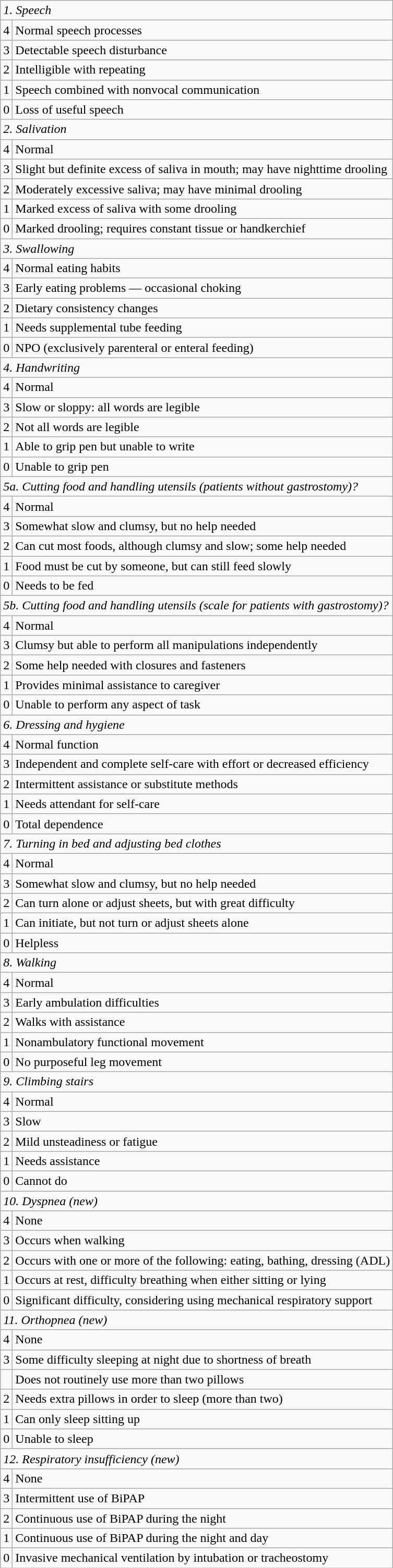<table class="wikitable">
<tr>
<td colspan="2"><em>1. Speech</em></td>
</tr>
<tr>
<td>4</td>
<td>Normal speech processes</td>
</tr>
<tr>
<td>3</td>
<td>Detectable speech disturbance</td>
</tr>
<tr>
<td>2</td>
<td>Intelligible with repeating</td>
</tr>
<tr>
<td>1</td>
<td>Speech combined with nonvocal communication</td>
</tr>
<tr>
<td>0</td>
<td>Loss of useful speech</td>
</tr>
<tr>
<td colspan="2"><em>2. Salivation</em></td>
</tr>
<tr>
<td>4</td>
<td>Normal</td>
</tr>
<tr>
<td>3</td>
<td>Slight but definite excess of saliva in mouth; may have nighttime drooling</td>
</tr>
<tr>
<td>2</td>
<td>Moderately excessive saliva; may have minimal drooling</td>
</tr>
<tr>
<td>1</td>
<td>Marked excess of saliva with some drooling</td>
</tr>
<tr>
<td>0</td>
<td>Marked drooling; requires constant tissue or handkerchief</td>
</tr>
<tr>
<td colspan="2"><em>3. Swallowing</em></td>
</tr>
<tr>
<td>4</td>
<td>Normal eating habits</td>
</tr>
<tr>
<td>3</td>
<td>Early eating problems — occasional choking</td>
</tr>
<tr>
<td>2</td>
<td>Dietary consistency changes</td>
</tr>
<tr>
<td>1</td>
<td>Needs supplemental tube feeding</td>
</tr>
<tr>
<td>0</td>
<td>NPO (exclusively parenteral or enteral feeding)</td>
</tr>
<tr>
<td colspan="2"><em>4. Handwriting</em></td>
</tr>
<tr>
<td>4</td>
<td>Normal</td>
</tr>
<tr>
<td>3</td>
<td>Slow or sloppy: all words are legible</td>
</tr>
<tr>
<td>2</td>
<td>Not all words are legible</td>
</tr>
<tr>
<td>1</td>
<td>Able to grip pen but unable to write</td>
</tr>
<tr>
<td>0</td>
<td>Unable to grip pen</td>
</tr>
<tr>
<td colspan="2"><em>5a. Cutting food and handling utensils (patients without gastrostomy)?</em></td>
</tr>
<tr>
<td>4</td>
<td>Normal</td>
</tr>
<tr>
<td>3</td>
<td>Somewhat slow and clumsy, but no help needed</td>
</tr>
<tr>
<td>2</td>
<td>Can cut most foods, although clumsy and slow; some help needed</td>
</tr>
<tr>
<td>1</td>
<td>Food must be cut by someone, but can still feed slowly</td>
</tr>
<tr>
<td>0</td>
<td>Needs to be fed</td>
</tr>
<tr>
<td colspan="2"><em>5b. Cutting food and handling utensils (scale for patients with gastrostomy)?</em></td>
</tr>
<tr>
<td>4</td>
<td>Normal</td>
</tr>
<tr>
<td>3</td>
<td>Clumsy but able to perform all manipulations independently</td>
</tr>
<tr>
<td>2</td>
<td>Some help needed with closures and fasteners</td>
</tr>
<tr>
<td>1</td>
<td>Provides minimal assistance to caregiver</td>
</tr>
<tr>
<td>0</td>
<td>Unable to perform any aspect of task</td>
</tr>
<tr>
<td colspan="2"><em>6. Dressing and hygiene</em></td>
</tr>
<tr>
<td>4</td>
<td>Normal function</td>
</tr>
<tr>
<td>3</td>
<td>Independent and complete self-care with effort or decreased efficiency</td>
</tr>
<tr>
<td>2</td>
<td>Intermittent assistance or substitute methods</td>
</tr>
<tr>
<td>1</td>
<td>Needs attendant for self-care</td>
</tr>
<tr>
<td>0</td>
<td>Total dependence</td>
</tr>
<tr>
<td colspan="2"><em>7. Turning in bed and adjusting bed clothes</em></td>
</tr>
<tr>
<td>4</td>
<td>Normal</td>
</tr>
<tr>
<td>3</td>
<td>Somewhat slow and clumsy, but no help needed</td>
</tr>
<tr>
<td>2</td>
<td>Can turn alone or adjust sheets, but with great difficulty</td>
</tr>
<tr>
<td>1</td>
<td>Can initiate, but not turn or adjust sheets alone</td>
</tr>
<tr>
<td>0</td>
<td>Helpless</td>
</tr>
<tr>
<td colspan="2"><em>8. Walking</em></td>
</tr>
<tr>
<td>4</td>
<td>Normal</td>
</tr>
<tr>
<td>3</td>
<td>Early ambulation difficulties</td>
</tr>
<tr>
<td>2</td>
<td>Walks with assistance</td>
</tr>
<tr>
<td>1</td>
<td>Nonambulatory functional movement</td>
</tr>
<tr>
<td>0</td>
<td>No purposeful leg movement</td>
</tr>
<tr>
<td colspan="2"><em>9. Climbing stairs</em></td>
</tr>
<tr>
<td>4</td>
<td>Normal</td>
</tr>
<tr>
<td>3</td>
<td>Slow</td>
</tr>
<tr>
<td>2</td>
<td>Mild unsteadiness or fatigue</td>
</tr>
<tr>
<td>1</td>
<td>Needs assistance</td>
</tr>
<tr>
<td>0</td>
<td>Cannot do</td>
</tr>
<tr>
<td colspan="2"><em>10. Dyspnea (new)</em></td>
</tr>
<tr>
<td>4</td>
<td>None</td>
</tr>
<tr>
<td>3</td>
<td>Occurs when walking</td>
</tr>
<tr>
<td>2</td>
<td>Occurs with one or more of the following: eating, bathing, dressing (ADL)</td>
</tr>
<tr>
<td>1</td>
<td>Occurs at rest, difficulty breathing when either sitting or lying</td>
</tr>
<tr>
<td>0</td>
<td>Significant difficulty, considering using mechanical respiratory support</td>
</tr>
<tr>
<td colspan="2"><em>11. Orthopnea (new)</em></td>
</tr>
<tr>
<td>4</td>
<td>None</td>
</tr>
<tr>
<td>3</td>
<td>Some difficulty sleeping at night due to shortness of breath</td>
</tr>
<tr>
<td></td>
<td>Does not routinely use more than two pillows</td>
</tr>
<tr>
<td>2</td>
<td>Needs extra pillows in order to sleep (more than two)</td>
</tr>
<tr>
<td>1</td>
<td>Can only sleep sitting up</td>
</tr>
<tr>
<td>0</td>
<td>Unable to sleep</td>
</tr>
<tr>
<td colspan="2"><em>12. Respiratory insufficiency (new)</em></td>
</tr>
<tr>
<td>4</td>
<td>None</td>
</tr>
<tr>
<td>3</td>
<td>Intermittent use of BiPAP</td>
</tr>
<tr>
<td>2</td>
<td>Continuous use of BiPAP during the night</td>
</tr>
<tr>
<td>1</td>
<td>Continuous use of BiPAP during the night and day</td>
</tr>
<tr>
<td>0</td>
<td>Invasive mechanical ventilation by intubation or tracheostomy</td>
</tr>
</table>
